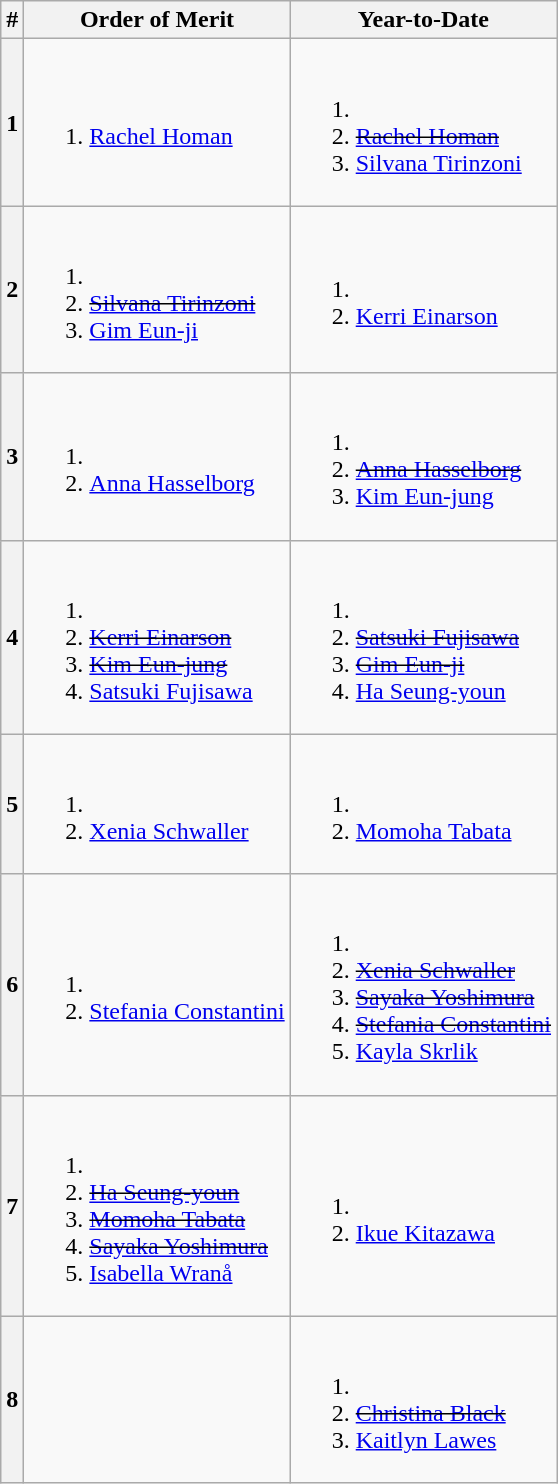<table class=wikitable>
<tr>
<th>#</th>
<th>Order of Merit</th>
<th>Year-to-Date</th>
</tr>
<tr>
<th>1</th>
<td><br><ol><li> <a href='#'>Rachel Homan</a></li></ol></td>
<td><br><ol><li><li> <s><a href='#'>Rachel Homan</a></s></li><li> <a href='#'>Silvana Tirinzoni</a></li></ol></td>
</tr>
<tr>
<th>2</th>
<td><br><ol><li><li> <s><a href='#'>Silvana Tirinzoni</a></s></li><li> <a href='#'>Gim Eun-ji</a></li></ol></td>
<td><br><ol><li><li> <a href='#'>Kerri Einarson</a></li></ol></td>
</tr>
<tr>
<th>3</th>
<td><br><ol><li><li> <a href='#'>Anna Hasselborg</a></li></ol></td>
<td><br><ol><li><li> <s><a href='#'>Anna Hasselborg</a></s></li><li> <a href='#'>Kim Eun-jung</a></li></ol></td>
</tr>
<tr>
<th>4</th>
<td><br><ol><li><li> <s><a href='#'>Kerri Einarson</a></s></li><li> <s><a href='#'>Kim Eun-jung</a></s></li><li> <a href='#'>Satsuki Fujisawa</a></li></ol></td>
<td><br><ol><li><li> <s><a href='#'>Satsuki Fujisawa</a></s></li><li> <s><a href='#'>Gim Eun-ji</a></s></li><li> <a href='#'>Ha Seung-youn</a></li></ol></td>
</tr>
<tr>
<th>5</th>
<td><br><ol><li><li> <a href='#'>Xenia Schwaller</a></li></ol></td>
<td><br><ol><li><li> <a href='#'>Momoha Tabata</a></li></ol></td>
</tr>
<tr>
<th>6</th>
<td><br><ol><li><li> <a href='#'>Stefania Constantini</a></li></ol></td>
<td><br><ol><li><li> <s><a href='#'>Xenia Schwaller</a></s></li><li> <s><a href='#'>Sayaka Yoshimura</a></s></li><li> <s><a href='#'>Stefania Constantini</a></s></li><li> <a href='#'>Kayla Skrlik</a></li></ol></td>
</tr>
<tr>
<th>7</th>
<td><br><ol><li><li> <s><a href='#'>Ha Seung-youn</a></s></li><li> <s><a href='#'>Momoha Tabata</a></s></li><li> <s><a href='#'>Sayaka Yoshimura</a></s></li><li> <a href='#'>Isabella Wranå</a></li></ol></td>
<td><br><ol><li><li> <a href='#'>Ikue Kitazawa</a></li></ol></td>
</tr>
<tr>
<th>8</th>
<td></td>
<td><br><ol><li><li> <s><a href='#'>Christina Black</a></s></li><li> <a href='#'>Kaitlyn Lawes</a></li></ol></td>
</tr>
</table>
